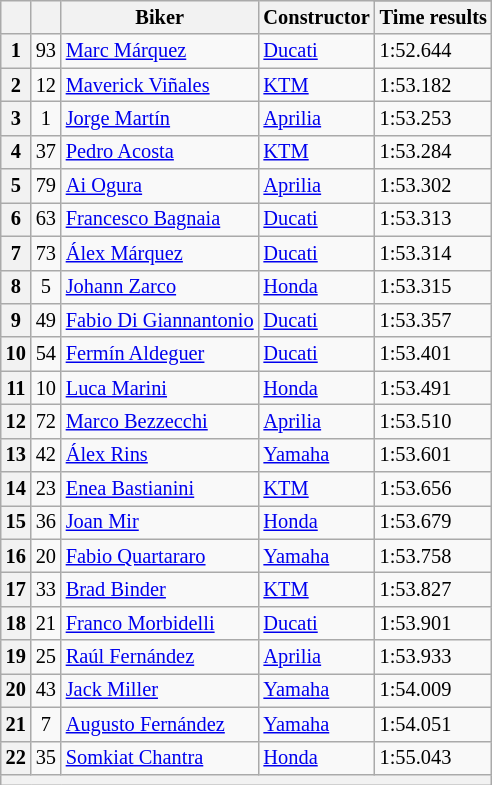<table class="wikitable sortable" style="font-size: 85%;">
<tr>
<th rowspan="2"></th>
<th rowspan="2"></th>
<th rowspan="2">Biker</th>
<th rowspan="2">Constructor</th>
</tr>
<tr>
<th scope="col">Time results</th>
</tr>
<tr>
<th scope="row">1</th>
<td align="center">93</td>
<td> <a href='#'>Marc Márquez</a></td>
<td><a href='#'>Ducati</a></td>
<td>1:52.644</td>
</tr>
<tr>
<th scope="row">2</th>
<td align="center">12</td>
<td> <a href='#'>Maverick Viñales</a></td>
<td><a href='#'>KTM</a></td>
<td>1:53.182</td>
</tr>
<tr>
<th scope="row">3</th>
<td align="center">1</td>
<td> <a href='#'>Jorge Martín</a></td>
<td><a href='#'>Aprilia</a></td>
<td>1:53.253</td>
</tr>
<tr>
<th scope="row">4</th>
<td align="center">37</td>
<td> <a href='#'>Pedro Acosta</a></td>
<td><a href='#'>KTM</a></td>
<td>1:53.284</td>
</tr>
<tr>
<th scope="row">5</th>
<td align="center">79</td>
<td> <a href='#'>Ai Ogura</a></td>
<td><a href='#'>Aprilia</a></td>
<td>1:53.302</td>
</tr>
<tr>
<th scope="row">6</th>
<td align="center">63</td>
<td> <a href='#'>Francesco Bagnaia</a></td>
<td><a href='#'>Ducati</a></td>
<td>1:53.313</td>
</tr>
<tr>
<th scope="row">7</th>
<td align="center">73</td>
<td> <a href='#'>Álex Márquez</a></td>
<td><a href='#'>Ducati</a></td>
<td>1:53.314</td>
</tr>
<tr>
<th scope="row">8</th>
<td align="center">5</td>
<td> <a href='#'>Johann Zarco</a></td>
<td><a href='#'>Honda</a></td>
<td>1:53.315</td>
</tr>
<tr>
<th scope="row">9</th>
<td align="center">49</td>
<td> <a href='#'>Fabio Di Giannantonio</a></td>
<td><a href='#'>Ducati</a></td>
<td>1:53.357</td>
</tr>
<tr>
<th scope="row">10</th>
<td align="center">54</td>
<td> <a href='#'>Fermín Aldeguer</a></td>
<td><a href='#'>Ducati</a></td>
<td>1:53.401</td>
</tr>
<tr>
<th scope="row">11</th>
<td align="center">10</td>
<td> <a href='#'>Luca Marini</a></td>
<td><a href='#'>Honda</a></td>
<td>1:53.491</td>
</tr>
<tr>
<th scope="row">12</th>
<td align="center">72</td>
<td> <a href='#'>Marco Bezzecchi</a></td>
<td><a href='#'>Aprilia</a></td>
<td>1:53.510</td>
</tr>
<tr>
<th scope="row">13</th>
<td align="center">42</td>
<td> <a href='#'>Álex Rins</a></td>
<td><a href='#'>Yamaha</a></td>
<td>1:53.601</td>
</tr>
<tr>
<th scope="row">14</th>
<td align="center">23</td>
<td> <a href='#'>Enea Bastianini</a></td>
<td><a href='#'>KTM</a></td>
<td>1:53.656</td>
</tr>
<tr>
<th scope="row">15</th>
<td align="center">36</td>
<td> <a href='#'>Joan Mir</a></td>
<td><a href='#'>Honda</a></td>
<td>1:53.679</td>
</tr>
<tr>
<th scope="row">16</th>
<td align="center">20</td>
<td> <a href='#'>Fabio Quartararo</a></td>
<td><a href='#'>Yamaha</a></td>
<td>1:53.758</td>
</tr>
<tr>
<th scope="row">17</th>
<td align="center">33</td>
<td> <a href='#'>Brad Binder</a></td>
<td><a href='#'>KTM</a></td>
<td>1:53.827</td>
</tr>
<tr>
<th scope="row">18</th>
<td align="center">21</td>
<td>  <a href='#'>Franco Morbidelli</a></td>
<td><a href='#'>Ducati</a></td>
<td>1:53.901</td>
</tr>
<tr>
<th scope="row">19</th>
<td align="center">25</td>
<td> <a href='#'>Raúl Fernández</a></td>
<td><a href='#'>Aprilia</a></td>
<td>1:53.933</td>
</tr>
<tr>
<th scope="row">20</th>
<td align="center">43</td>
<td> <a href='#'>Jack Miller</a></td>
<td><a href='#'>Yamaha</a></td>
<td>1:54.009</td>
</tr>
<tr>
<th scope="row">21</th>
<td align="center">7</td>
<td> <a href='#'>Augusto Fernández</a></td>
<td><a href='#'>Yamaha</a></td>
<td>1:54.051</td>
</tr>
<tr>
<th scope="row">22</th>
<td align="center">35</td>
<td> <a href='#'>Somkiat Chantra</a></td>
<td><a href='#'>Honda</a></td>
<td>1:55.043</td>
</tr>
<tr>
<th colspan="7"></th>
</tr>
</table>
